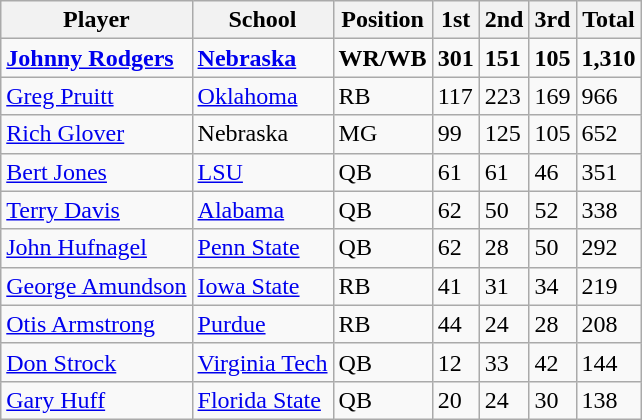<table class="wikitable">
<tr>
<th>Player</th>
<th>School</th>
<th>Position</th>
<th>1st</th>
<th>2nd</th>
<th>3rd</th>
<th>Total</th>
</tr>
<tr>
<td><strong><a href='#'>Johnny Rodgers</a></strong></td>
<td><strong><a href='#'>Nebraska</a></strong></td>
<td><strong>WR/WB</strong></td>
<td><strong>301</strong></td>
<td><strong>151</strong></td>
<td><strong>105</strong></td>
<td><strong>1,310</strong></td>
</tr>
<tr>
<td><a href='#'>Greg Pruitt</a></td>
<td><a href='#'>Oklahoma</a></td>
<td>RB</td>
<td>117</td>
<td>223</td>
<td>169</td>
<td>966</td>
</tr>
<tr>
<td><a href='#'>Rich Glover</a></td>
<td>Nebraska</td>
<td>MG</td>
<td>99</td>
<td>125</td>
<td>105</td>
<td>652</td>
</tr>
<tr>
<td><a href='#'>Bert Jones</a></td>
<td><a href='#'>LSU</a></td>
<td>QB</td>
<td>61</td>
<td>61</td>
<td>46</td>
<td>351</td>
</tr>
<tr>
<td><a href='#'>Terry Davis</a></td>
<td><a href='#'>Alabama</a></td>
<td>QB</td>
<td>62</td>
<td>50</td>
<td>52</td>
<td>338</td>
</tr>
<tr>
<td><a href='#'>John Hufnagel</a></td>
<td><a href='#'>Penn State</a></td>
<td>QB</td>
<td>62</td>
<td>28</td>
<td>50</td>
<td>292</td>
</tr>
<tr>
<td><a href='#'>George Amundson</a></td>
<td><a href='#'>Iowa State</a></td>
<td>RB</td>
<td>41</td>
<td>31</td>
<td>34</td>
<td>219</td>
</tr>
<tr>
<td><a href='#'>Otis Armstrong</a></td>
<td><a href='#'>Purdue</a></td>
<td>RB</td>
<td>44</td>
<td>24</td>
<td>28</td>
<td>208</td>
</tr>
<tr>
<td><a href='#'>Don Strock</a></td>
<td><a href='#'>Virginia Tech</a></td>
<td>QB</td>
<td>12</td>
<td>33</td>
<td>42</td>
<td>144</td>
</tr>
<tr>
<td><a href='#'>Gary Huff</a></td>
<td><a href='#'>Florida State</a></td>
<td>QB</td>
<td>20</td>
<td>24</td>
<td>30</td>
<td>138</td>
</tr>
</table>
